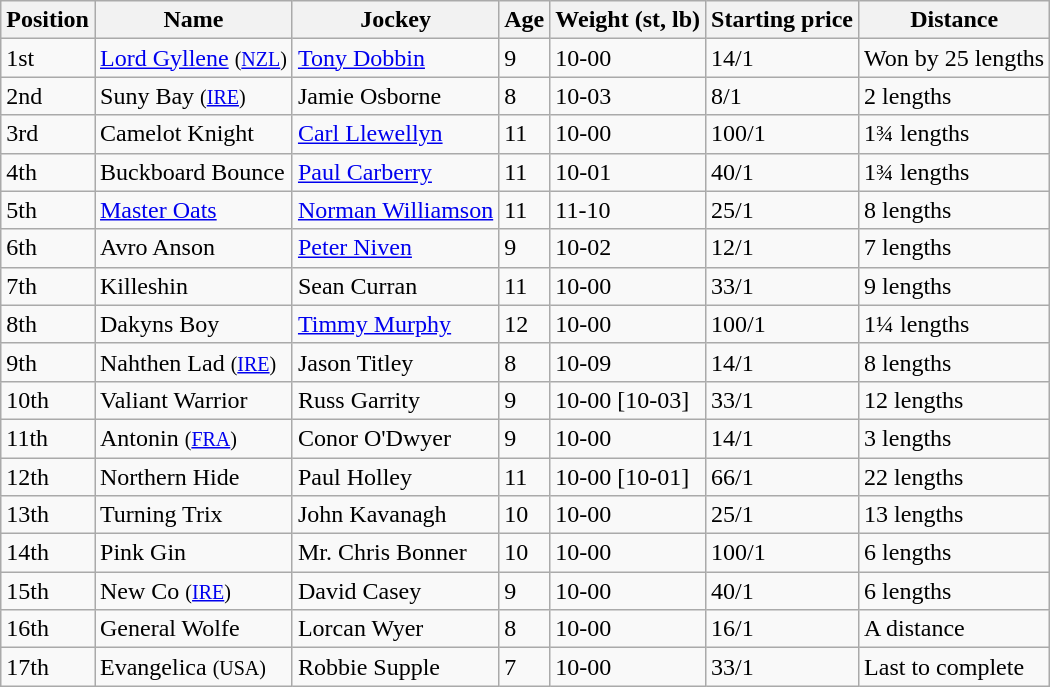<table class="wikitable sortable">
<tr>
<th>Position</th>
<th>Name</th>
<th>Jockey</th>
<th>Age</th>
<th>Weight (st, lb)</th>
<th>Starting price</th>
<th>Distance</th>
</tr>
<tr>
<td>1st</td>
<td><a href='#'>Lord Gyllene</a> <small>(<a href='#'>NZL</a>)</small></td>
<td><a href='#'>Tony Dobbin</a></td>
<td>9</td>
<td>10-00</td>
<td>14/1</td>
<td>Won by 25 lengths</td>
</tr>
<tr>
<td>2nd</td>
<td>Suny Bay <small>(<a href='#'>IRE</a>)</small></td>
<td>Jamie Osborne</td>
<td>8</td>
<td>10-03</td>
<td>8/1</td>
<td>2 lengths</td>
</tr>
<tr>
<td>3rd</td>
<td>Camelot Knight</td>
<td><a href='#'>Carl Llewellyn</a></td>
<td>11</td>
<td>10-00</td>
<td>100/1</td>
<td>1¾ lengths</td>
</tr>
<tr>
<td>4th</td>
<td>Buckboard Bounce</td>
<td><a href='#'>Paul Carberry</a></td>
<td>11</td>
<td>10-01</td>
<td>40/1</td>
<td>1¾ lengths</td>
</tr>
<tr>
<td>5th</td>
<td><a href='#'>Master Oats</a></td>
<td><a href='#'>Norman Williamson</a></td>
<td>11</td>
<td>11-10</td>
<td>25/1</td>
<td>8 lengths</td>
</tr>
<tr>
<td>6th</td>
<td>Avro Anson</td>
<td><a href='#'>Peter Niven</a></td>
<td>9</td>
<td>10-02</td>
<td>12/1</td>
<td>7 lengths</td>
</tr>
<tr>
<td>7th</td>
<td>Killeshin</td>
<td>Sean Curran</td>
<td>11</td>
<td>10-00</td>
<td>33/1</td>
<td>9 lengths</td>
</tr>
<tr>
<td>8th</td>
<td>Dakyns Boy</td>
<td><a href='#'>Timmy Murphy</a></td>
<td>12</td>
<td>10-00</td>
<td>100/1</td>
<td>1¼ lengths</td>
</tr>
<tr>
<td>9th</td>
<td>Nahthen Lad <small>(<a href='#'>IRE</a>)</small></td>
<td>Jason Titley</td>
<td>8</td>
<td>10-09</td>
<td>14/1</td>
<td>8 lengths</td>
</tr>
<tr>
<td>10th</td>
<td>Valiant Warrior</td>
<td>Russ Garrity</td>
<td>9</td>
<td>10-00 [10-03]</td>
<td>33/1</td>
<td>12 lengths</td>
</tr>
<tr>
<td>11th</td>
<td>Antonin <small>(<a href='#'>FRA</a>)</small></td>
<td>Conor O'Dwyer</td>
<td>9</td>
<td>10-00</td>
<td>14/1</td>
<td>3 lengths</td>
</tr>
<tr>
<td>12th</td>
<td>Northern Hide</td>
<td>Paul Holley</td>
<td>11</td>
<td>10-00 [10-01]</td>
<td>66/1</td>
<td>22 lengths</td>
</tr>
<tr>
<td>13th</td>
<td>Turning Trix</td>
<td>John Kavanagh</td>
<td>10</td>
<td>10-00</td>
<td>25/1</td>
<td>13 lengths</td>
</tr>
<tr>
<td>14th</td>
<td>Pink Gin</td>
<td>Mr. Chris Bonner</td>
<td>10</td>
<td>10-00</td>
<td>100/1</td>
<td>6 lengths</td>
</tr>
<tr>
<td>15th</td>
<td>New Co <small>(<a href='#'>IRE</a>)</small></td>
<td>David Casey</td>
<td>9</td>
<td>10-00</td>
<td>40/1</td>
<td>6 lengths</td>
</tr>
<tr>
<td>16th</td>
<td>General Wolfe</td>
<td>Lorcan Wyer</td>
<td>8</td>
<td>10-00</td>
<td>16/1</td>
<td>A distance</td>
</tr>
<tr>
<td>17th</td>
<td>Evangelica <small>(USA)</small></td>
<td>Robbie Supple</td>
<td>7</td>
<td>10-00</td>
<td>33/1</td>
<td>Last to complete</td>
</tr>
</table>
